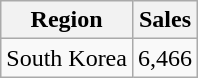<table class="wikitable">
<tr>
<th>Region</th>
<th>Sales</th>
</tr>
<tr>
<td>South Korea</td>
<td>6,466</td>
</tr>
</table>
